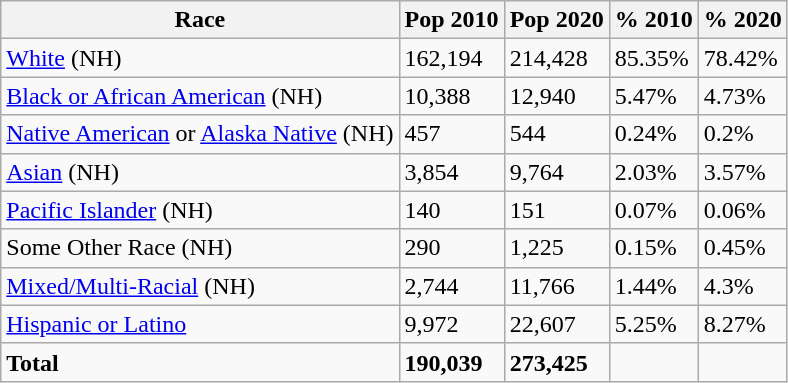<table class="wikitable">
<tr>
<th>Race</th>
<th>Pop 2010</th>
<th>Pop 2020</th>
<th>% 2010</th>
<th>% 2020</th>
</tr>
<tr>
<td><a href='#'>White</a> (NH)</td>
<td>162,194</td>
<td>214,428</td>
<td>85.35%</td>
<td>78.42%</td>
</tr>
<tr>
<td><a href='#'>Black or African American</a> (NH)</td>
<td>10,388</td>
<td>12,940</td>
<td>5.47%</td>
<td>4.73%</td>
</tr>
<tr>
<td><a href='#'>Native American</a> or <a href='#'>Alaska Native</a> (NH)</td>
<td>457</td>
<td>544</td>
<td>0.24%</td>
<td>0.2%</td>
</tr>
<tr>
<td><a href='#'>Asian</a> (NH)</td>
<td>3,854</td>
<td>9,764</td>
<td>2.03%</td>
<td>3.57%</td>
</tr>
<tr>
<td><a href='#'>Pacific Islander</a> (NH)</td>
<td>140</td>
<td>151</td>
<td>0.07%</td>
<td>0.06%</td>
</tr>
<tr>
<td>Some Other Race (NH)</td>
<td>290</td>
<td>1,225</td>
<td>0.15%</td>
<td>0.45%</td>
</tr>
<tr>
<td><a href='#'>Mixed/Multi-Racial</a> (NH)</td>
<td>2,744</td>
<td>11,766</td>
<td>1.44%</td>
<td>4.3%</td>
</tr>
<tr>
<td><a href='#'>Hispanic or Latino</a></td>
<td>9,972</td>
<td>22,607</td>
<td>5.25%</td>
<td>8.27%</td>
</tr>
<tr>
<td><strong>Total</strong></td>
<td><strong>190,039</strong></td>
<td><strong>273,425</strong></td>
<td></td>
<td></td>
</tr>
</table>
